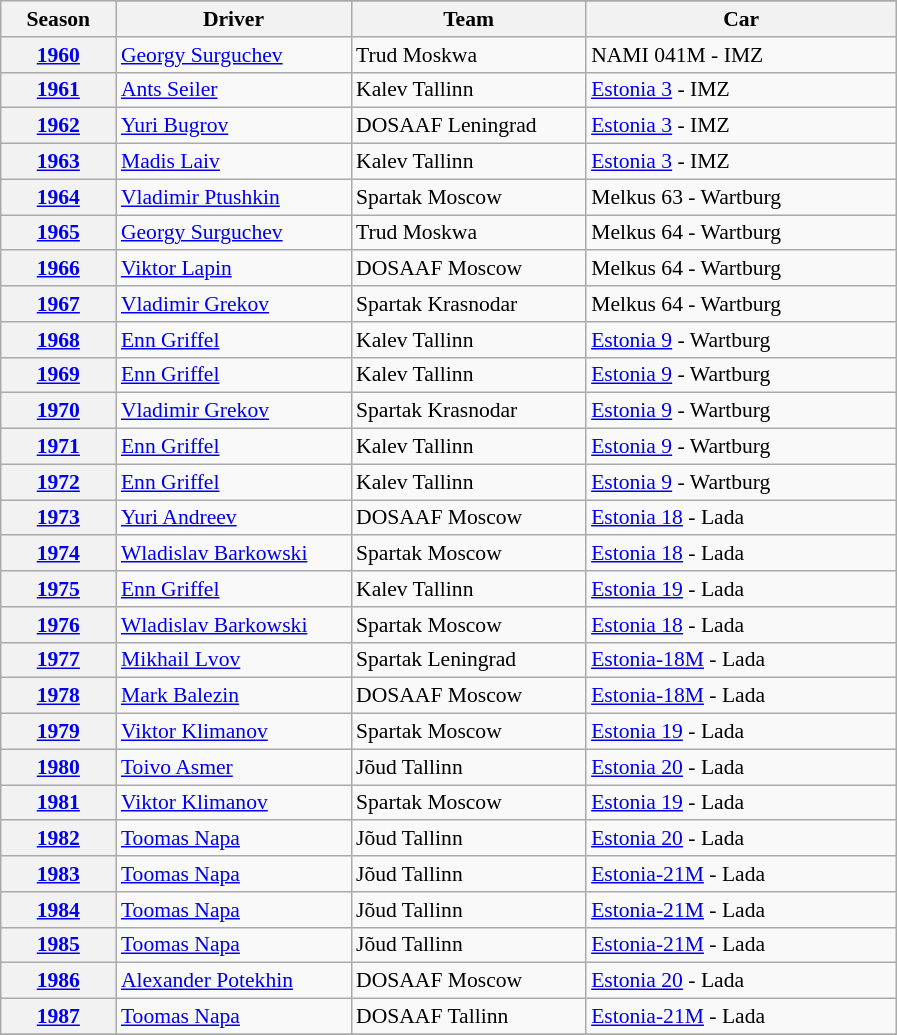<table class="wikitable" style="font-size:90%;">
<tr style="background:#efefef;">
<th rowspan="2" style="width:70px;">Season</th>
</tr>
<tr>
<th style="width:150px;">Driver</th>
<th style="width:150px;">Team</th>
<th style="width:200px;">Car</th>
</tr>
<tr>
<th><a href='#'>1960</a></th>
<td> <a href='#'>Georgy Surguchev</a></td>
<td> Trud Moskwa</td>
<td>NAMI 041M - IMZ</td>
</tr>
<tr>
<th><a href='#'>1961</a></th>
<td> <a href='#'>Ants Seiler</a></td>
<td> Kalev Tallinn</td>
<td><a href='#'>Estonia 3</a> - IMZ</td>
</tr>
<tr>
<th><a href='#'>1962</a></th>
<td> <a href='#'>Yuri Bugrov</a></td>
<td> DOSAAF Leningrad</td>
<td><a href='#'>Estonia 3</a> - IMZ</td>
</tr>
<tr>
<th><a href='#'>1963</a></th>
<td> <a href='#'>Madis Laiv</a></td>
<td> Kalev Tallinn</td>
<td><a href='#'>Estonia 3</a> - IMZ</td>
</tr>
<tr>
<th><a href='#'>1964</a></th>
<td> <a href='#'>Vladimir Ptushkin</a></td>
<td> Spartak Moscow</td>
<td>Melkus 63 - Wartburg</td>
</tr>
<tr>
<th><a href='#'>1965</a></th>
<td> <a href='#'>Georgy Surguchev</a></td>
<td> Trud Moskwa</td>
<td>Melkus 64 - Wartburg</td>
</tr>
<tr>
<th><a href='#'>1966</a></th>
<td> <a href='#'>Viktor Lapin</a></td>
<td> DOSAAF Moscow</td>
<td>Melkus 64 - Wartburg</td>
</tr>
<tr>
<th><a href='#'>1967</a></th>
<td> <a href='#'>Vladimir Grekov</a></td>
<td> Spartak Krasnodar</td>
<td>Melkus 64 - Wartburg</td>
</tr>
<tr>
<th><a href='#'>1968</a></th>
<td> <a href='#'>Enn Griffel</a></td>
<td> Kalev Tallinn</td>
<td><a href='#'>Estonia 9</a> - Wartburg</td>
</tr>
<tr>
<th><a href='#'>1969</a></th>
<td> <a href='#'>Enn Griffel</a></td>
<td> Kalev Tallinn</td>
<td><a href='#'>Estonia 9</a> - Wartburg</td>
</tr>
<tr>
<th><a href='#'>1970</a></th>
<td> <a href='#'>Vladimir Grekov</a></td>
<td> Spartak Krasnodar</td>
<td><a href='#'>Estonia 9</a> - Wartburg</td>
</tr>
<tr>
<th><a href='#'>1971</a></th>
<td> <a href='#'>Enn Griffel</a></td>
<td> Kalev Tallinn</td>
<td><a href='#'>Estonia 9</a> - Wartburg</td>
</tr>
<tr>
<th><a href='#'>1972</a></th>
<td> <a href='#'>Enn Griffel</a></td>
<td> Kalev Tallinn</td>
<td><a href='#'>Estonia 9</a> - Wartburg</td>
</tr>
<tr>
<th><a href='#'>1973</a></th>
<td> <a href='#'>Yuri Andreev</a></td>
<td> DOSAAF Moscow</td>
<td><a href='#'>Estonia 18</a> - Lada</td>
</tr>
<tr>
<th><a href='#'>1974</a></th>
<td> <a href='#'>Wladislav Barkowski</a></td>
<td> Spartak Moscow</td>
<td><a href='#'>Estonia 18</a> - Lada</td>
</tr>
<tr>
<th><a href='#'>1975</a></th>
<td> <a href='#'>Enn Griffel</a></td>
<td> Kalev Tallinn</td>
<td><a href='#'>Estonia 19</a> - Lada</td>
</tr>
<tr>
<th><a href='#'>1976</a></th>
<td> <a href='#'>Wladislav Barkowski</a></td>
<td> Spartak Moscow</td>
<td><a href='#'>Estonia 18</a> - Lada</td>
</tr>
<tr>
<th><a href='#'>1977</a></th>
<td> <a href='#'>Mikhail Lvov</a></td>
<td> Spartak Leningrad</td>
<td><a href='#'>Estonia-18M</a> - Lada</td>
</tr>
<tr>
<th><a href='#'>1978</a></th>
<td> <a href='#'>Mark Balezin</a></td>
<td> DOSAAF Moscow</td>
<td><a href='#'>Estonia-18M</a> - Lada</td>
</tr>
<tr>
<th><a href='#'>1979</a></th>
<td> <a href='#'>Viktor Klimanov</a></td>
<td> Spartak Moscow</td>
<td><a href='#'>Estonia 19</a> - Lada</td>
</tr>
<tr>
<th><a href='#'>1980</a></th>
<td> <a href='#'>Toivo Asmer</a></td>
<td> Jõud Tallinn</td>
<td><a href='#'>Estonia 20</a> - Lada</td>
</tr>
<tr>
<th><a href='#'>1981</a></th>
<td> <a href='#'>Viktor Klimanov</a></td>
<td> Spartak Moscow</td>
<td><a href='#'>Estonia 19</a> - Lada</td>
</tr>
<tr>
<th><a href='#'>1982</a></th>
<td> <a href='#'>Toomas Napa</a></td>
<td> Jõud Tallinn</td>
<td><a href='#'>Estonia 20</a> - Lada</td>
</tr>
<tr>
<th><a href='#'>1983</a></th>
<td> <a href='#'>Toomas Napa</a></td>
<td> Jõud Tallinn</td>
<td><a href='#'>Estonia-21M</a> - Lada</td>
</tr>
<tr>
<th><a href='#'>1984</a></th>
<td> <a href='#'>Toomas Napa</a></td>
<td> Jõud Tallinn</td>
<td><a href='#'>Estonia-21M</a> - Lada</td>
</tr>
<tr>
<th><a href='#'>1985</a></th>
<td> <a href='#'>Toomas Napa</a></td>
<td> Jõud Tallinn</td>
<td><a href='#'>Estonia-21M</a> - Lada</td>
</tr>
<tr>
<th><a href='#'>1986</a></th>
<td> <a href='#'>Alexander Potekhin</a></td>
<td> DOSAAF Moscow</td>
<td><a href='#'>Estonia 20</a> - Lada</td>
</tr>
<tr>
<th><a href='#'>1987</a></th>
<td> <a href='#'>Toomas Napa</a></td>
<td> DOSAAF Tallinn</td>
<td><a href='#'>Estonia-21M</a> - Lada</td>
</tr>
<tr>
</tr>
</table>
